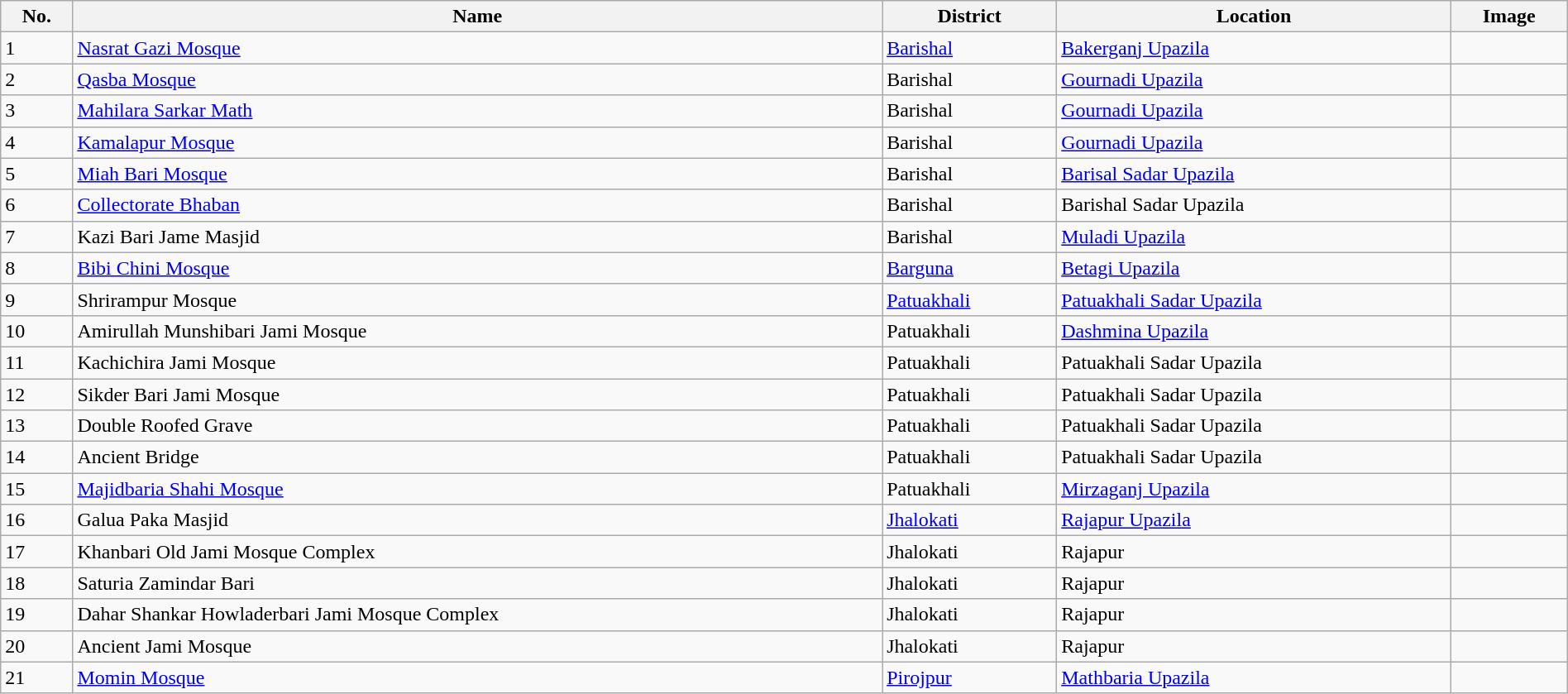<table class="wikitable sortable" style="width: 100%;">
<tr>
<th>No.</th>
<th>Name</th>
<th>District</th>
<th>Location</th>
<th>Image</th>
</tr>
<tr>
<td>1</td>
<td><a href='#'>Nasrat Gazi Mosque</a></td>
<td><a href='#'>Barishal</a></td>
<td><a href='#'>Bakerganj Upazila</a></td>
<td></td>
</tr>
<tr>
<td>2</td>
<td><a href='#'>Qasba Mosque</a></td>
<td>Barishal</td>
<td><a href='#'>Gournadi Upazila</a></td>
<td></td>
</tr>
<tr>
<td>3</td>
<td><a href='#'>Mahilara Sarkar Math</a></td>
<td>Barishal</td>
<td><a href='#'>Gournadi Upazila</a></td>
<td></td>
</tr>
<tr>
<td>4</td>
<td><a href='#'>Kamalapur Mosque</a></td>
<td>Barishal</td>
<td><a href='#'>Gournadi Upazila</a></td>
<td></td>
</tr>
<tr>
<td>5</td>
<td><a href='#'>Miah Bari Mosque</a></td>
<td>Barishal</td>
<td><a href='#'>Barisal Sadar Upazila</a></td>
<td></td>
</tr>
<tr>
<td>6</td>
<td><a href='#'>Collectorate Bhaban</a></td>
<td>Barishal</td>
<td>Barishal Sadar Upazila</td>
<td></td>
</tr>
<tr>
<td>7</td>
<td>Kazi Bari Jame Masjid</td>
<td>Barishal</td>
<td><a href='#'>Muladi Upazila</a></td>
<td></td>
</tr>
<tr>
<td>8</td>
<td><a href='#'>Bibi Chini Mosque</a></td>
<td><a href='#'>Barguna</a></td>
<td><a href='#'>Betagi Upazila</a></td>
<td></td>
</tr>
<tr>
<td>9</td>
<td>Shrirampur Mosque</td>
<td><a href='#'>Patuakhali</a></td>
<td><a href='#'>Patuakhali Sadar Upazila</a></td>
<td></td>
</tr>
<tr>
<td>10</td>
<td>Amirullah Munshibari Jami Mosque</td>
<td>Patuakhali</td>
<td><a href='#'>Dashmina Upazila</a></td>
<td></td>
</tr>
<tr>
<td>11</td>
<td>Kachichira Jami Mosque</td>
<td>Patuakhali</td>
<td>Patuakhali Sadar Upazila</td>
<td></td>
</tr>
<tr>
<td>12</td>
<td>Sikder Bari Jami Mosque</td>
<td>Patuakhali</td>
<td>Patuakhali Sadar Upazila</td>
<td></td>
</tr>
<tr>
<td>13</td>
<td>Double Roofed Grave</td>
<td>Patuakhali</td>
<td>Patuakhali Sadar Upazila</td>
<td></td>
</tr>
<tr>
<td>14</td>
<td>Ancient Bridge</td>
<td>Patuakhali</td>
<td>Patuakhali Sadar Upazila</td>
<td></td>
</tr>
<tr>
<td>15</td>
<td><a href='#'>Majidbaria Shahi Mosque</a></td>
<td>Patuakhali</td>
<td><a href='#'>Mirzaganj Upazila</a></td>
<td></td>
</tr>
<tr>
<td>16</td>
<td>Galua Paka Masjid</td>
<td><a href='#'>Jhalokati</a></td>
<td><a href='#'>Rajapur Upazila</a></td>
<td></td>
</tr>
<tr>
<td>17</td>
<td>Khanbari Old Jami Mosque Complex</td>
<td>Jhalokati</td>
<td>Rajapur</td>
<td></td>
</tr>
<tr>
<td>18</td>
<td>Saturia Zamindar Bari</td>
<td>Jhalokati</td>
<td>Rajapur</td>
<td></td>
</tr>
<tr>
<td>19</td>
<td>Dahar Shankar Howladerbari Jami Mosque Complex</td>
<td>Jhalokati</td>
<td>Rajapur</td>
<td></td>
</tr>
<tr>
<td>20</td>
<td>Ancient Jami Mosque</td>
<td>Jhalokati</td>
<td>Rajapur</td>
<td></td>
</tr>
<tr>
<td>21</td>
<td><a href='#'>Momin Mosque</a></td>
<td><a href='#'>Pirojpur</a></td>
<td><a href='#'>Mathbaria Upazila</a></td>
<td></td>
</tr>
</table>
